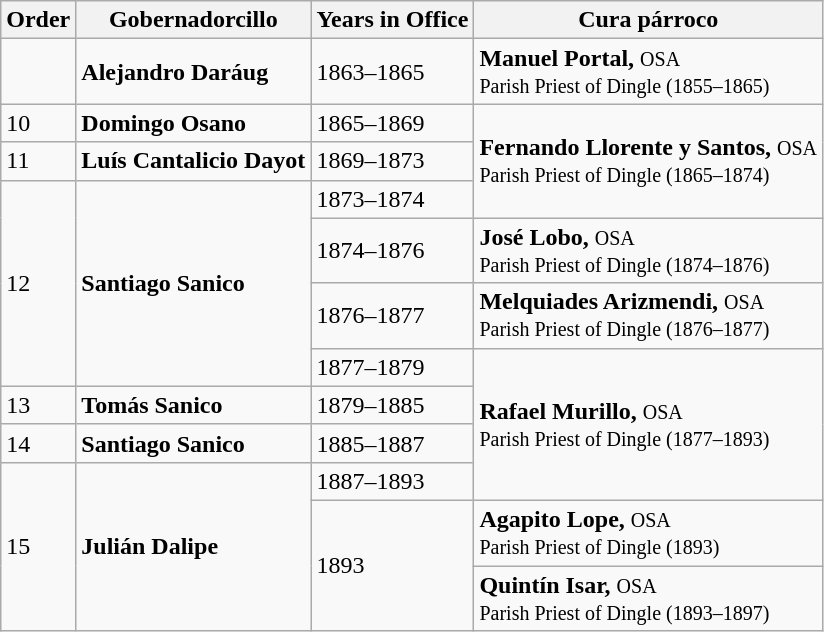<table class="wikitable">
<tr>
<th>Order</th>
<th>Gobernadorcillo</th>
<th>Years in Office</th>
<th>Cura párroco</th>
</tr>
<tr>
<td></td>
<td><strong>Alejandro Daráug</strong></td>
<td>1863–1865</td>
<td><strong>Manuel Portal,</strong> <small>OSA</small><br><small>Parish Priest of Dingle (1855–1865)</small></td>
</tr>
<tr>
<td>10</td>
<td><strong>Domingo Osano</strong></td>
<td>1865–1869</td>
<td rowspan="3"><strong>Fernando Llorente y Santos,</strong> <small>OSA</small><br><small>Parish Priest of Dingle (1865–1874)</small></td>
</tr>
<tr>
<td>11</td>
<td><strong>Luís Cantalicio Dayot</strong></td>
<td>1869–1873</td>
</tr>
<tr>
<td rowspan="4">12</td>
<td rowspan="4"><strong>Santiago Sanico</strong></td>
<td>1873–1874</td>
</tr>
<tr>
<td>1874–1876</td>
<td><strong>José Lobo,</strong> <small>OSA</small><br><small>Parish Priest of Dingle (1874–1876)</small></td>
</tr>
<tr>
<td>1876–1877</td>
<td><strong>Melquiades Arizmendi,</strong> <small>OSA</small><br><small>Parish Priest of Dingle (1876–1877)</small></td>
</tr>
<tr>
<td>1877–1879</td>
<td rowspan="4"><strong>Rafael Murillo,</strong> <small>OSA</small><br><small>Parish Priest of Dingle (1877–1893)</small></td>
</tr>
<tr>
<td>13</td>
<td><strong>Tomás Sanico</strong></td>
<td>1879–1885</td>
</tr>
<tr>
<td>14</td>
<td><strong>Santiago Sanico</strong></td>
<td>1885–1887</td>
</tr>
<tr>
<td rowspan="3">15</td>
<td rowspan="3"><strong>Julián Dalipe</strong></td>
<td>1887–1893</td>
</tr>
<tr>
<td rowspan="2">1893</td>
<td><strong>Agapito Lope,</strong> <small>OSA</small><br><small>Parish Priest of Dingle (1893)</small></td>
</tr>
<tr>
<td><strong>Quintín Isar,</strong> <small>OSA</small><br><small>Parish Priest of Dingle (1893–1897)</small></td>
</tr>
</table>
